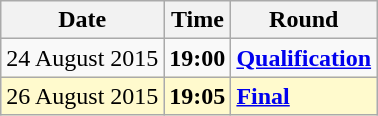<table class="wikitable">
<tr>
<th>Date</th>
<th>Time</th>
<th>Round</th>
</tr>
<tr>
<td>24 August 2015</td>
<td><strong>19:00</strong></td>
<td><strong><a href='#'>Qualification</a></strong></td>
</tr>
<tr style=background:lemonchiffon>
<td>26 August 2015</td>
<td><strong>19:05</strong></td>
<td><strong><a href='#'>Final</a></strong></td>
</tr>
</table>
